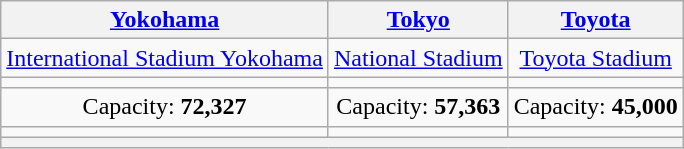<table class="wikitable" style="text-align:center">
<tr>
<th><a href='#'>Yokohama</a></th>
<th><a href='#'>Tokyo</a></th>
<th><a href='#'>Toyota</a></th>
</tr>
<tr>
<td><a href='#'>International Stadium Yokohama</a></td>
<td><a href='#'>National Stadium</a></td>
<td><a href='#'>Toyota Stadium</a></td>
</tr>
<tr>
<td><small></small></td>
<td><small></small></td>
<td><small></small></td>
</tr>
<tr>
<td>Capacity: <strong>72,327</strong></td>
<td>Capacity: <strong>57,363</strong></td>
<td>Capacity: <strong>45,000</strong></td>
</tr>
<tr>
<td></td>
<td></td>
<td></td>
</tr>
<tr>
<th rowspan=1 colspan=5></th>
</tr>
</table>
